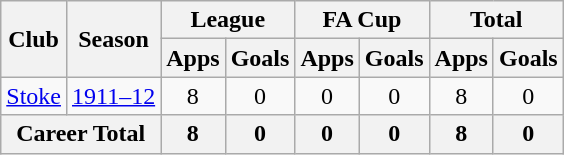<table class="wikitable" style="text-align: center;">
<tr>
<th rowspan="2">Club</th>
<th rowspan="2">Season</th>
<th colspan="2">League</th>
<th colspan="2">FA Cup</th>
<th colspan="2">Total</th>
</tr>
<tr>
<th>Apps</th>
<th>Goals</th>
<th>Apps</th>
<th>Goals</th>
<th>Apps</th>
<th>Goals</th>
</tr>
<tr>
<td><a href='#'>Stoke</a></td>
<td><a href='#'>1911–12</a></td>
<td>8</td>
<td>0</td>
<td>0</td>
<td>0</td>
<td>8</td>
<td>0</td>
</tr>
<tr>
<th colspan="2">Career Total</th>
<th>8</th>
<th>0</th>
<th>0</th>
<th>0</th>
<th>8</th>
<th>0</th>
</tr>
</table>
